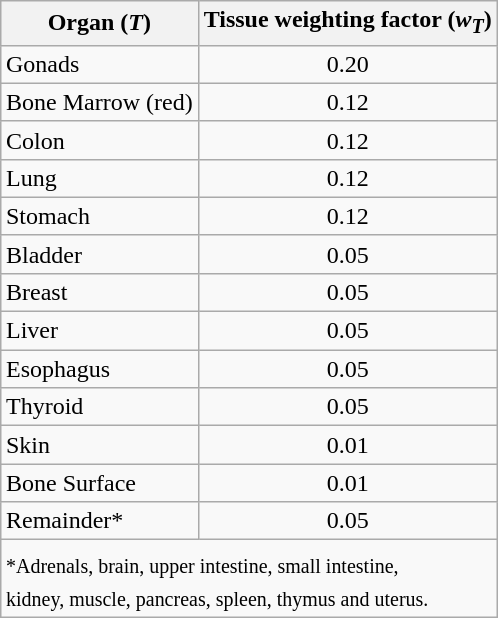<table class="wikitable"  style="float:right;">
<tr>
<th>Organ (<em>T</em>)</th>
<th>Tissue weighting factor (<em>w<sub>T</sub></em>)</th>
</tr>
<tr>
<td>Gonads</td>
<td align="center">0.20</td>
</tr>
<tr>
<td>Bone Marrow (red)</td>
<td align="center">0.12</td>
</tr>
<tr>
<td>Colon</td>
<td align="center">0.12</td>
</tr>
<tr>
<td>Lung</td>
<td align="center">0.12</td>
</tr>
<tr>
<td>Stomach</td>
<td align="center">0.12</td>
</tr>
<tr>
<td>Bladder</td>
<td align="center">0.05</td>
</tr>
<tr>
<td>Breast</td>
<td align="center">0.05</td>
</tr>
<tr>
<td>Liver</td>
<td align="center">0.05</td>
</tr>
<tr>
<td>Esophagus</td>
<td align="center">0.05</td>
</tr>
<tr>
<td>Thyroid</td>
<td align="center">0.05</td>
</tr>
<tr>
<td>Skin</td>
<td align="center">0.01</td>
</tr>
<tr>
<td>Bone Surface</td>
<td align="center">0.01</td>
</tr>
<tr>
<td>Remainder*</td>
<td align="center">0.05</td>
</tr>
<tr>
<td colspan=2><sub>*Adrenals, brain, upper intestine, small intestine,<br>kidney, muscle, pancreas, spleen, thymus and uterus.</sub></td>
</tr>
</table>
